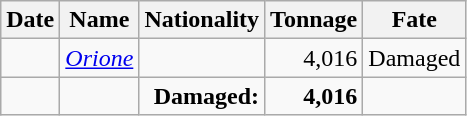<table class="wikitable sortable">
<tr>
<th>Date</th>
<th>Name</th>
<th>Nationality</th>
<th>Tonnage</th>
<th>Fate</th>
</tr>
<tr>
<td align="right"></td>
<td align="left"><a href='#'><em>Orione</em></a></td>
<td align="left"></td>
<td align="right">4,016</td>
<td align="left">Damaged</td>
</tr>
<tr>
<td></td>
<td></td>
<td align="right"><strong>Damaged:</strong></td>
<td align="right"><strong>4,016</strong></td>
<td></td>
</tr>
</table>
